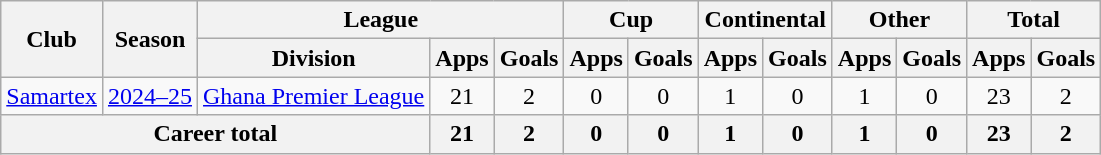<table class=wikitable style=text-align:center>
<tr>
<th rowspan="2">Club</th>
<th rowspan="2">Season</th>
<th colspan="3">League</th>
<th colspan="2">Cup</th>
<th colspan="2">Continental</th>
<th colspan="2">Other</th>
<th colspan="2">Total</th>
</tr>
<tr>
<th>Division</th>
<th>Apps</th>
<th>Goals</th>
<th>Apps</th>
<th>Goals</th>
<th>Apps</th>
<th>Goals</th>
<th>Apps</th>
<th>Goals</th>
<th>Apps</th>
<th>Goals</th>
</tr>
<tr>
<td><a href='#'>Samartex</a></td>
<td><a href='#'>2024–25</a></td>
<td><a href='#'>Ghana Premier League</a></td>
<td>21</td>
<td>2</td>
<td>0</td>
<td>0</td>
<td>1</td>
<td>0</td>
<td>1</td>
<td>0</td>
<td>23</td>
<td>2</td>
</tr>
<tr>
<th colspan="3"><strong>Career total</strong></th>
<th>21</th>
<th>2</th>
<th>0</th>
<th>0</th>
<th>1</th>
<th>0</th>
<th>1</th>
<th>0</th>
<th>23</th>
<th>2</th>
</tr>
</table>
